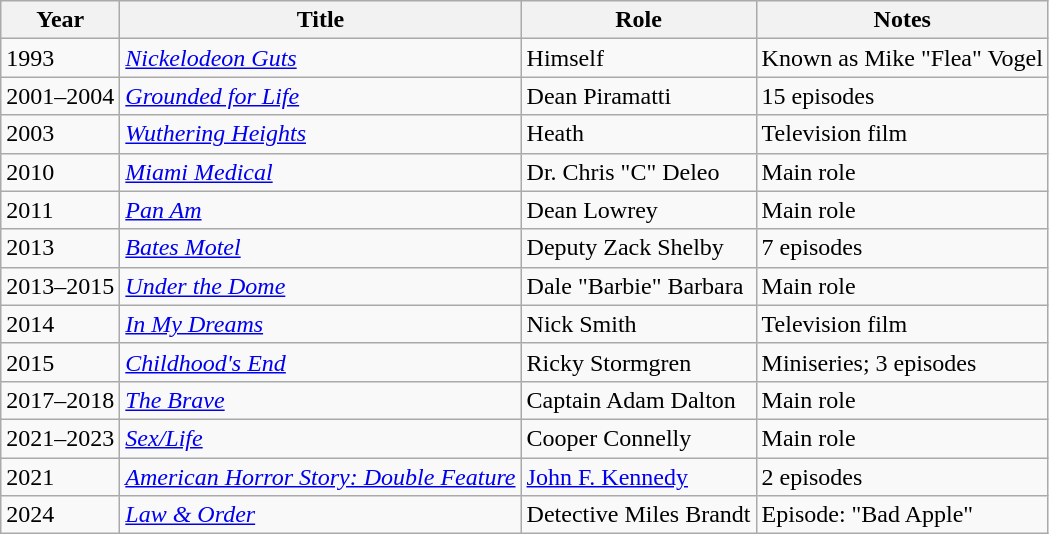<table class="wikitable plainrowheaders sortable">
<tr>
<th>Year</th>
<th>Title</th>
<th>Role</th>
<th class="unsortable">Notes</th>
</tr>
<tr>
<td>1993</td>
<td><em><a href='#'>Nickelodeon Guts</a></em></td>
<td>Himself</td>
<td>Known as Mike "Flea" Vogel</td>
</tr>
<tr>
<td>2001–2004</td>
<td><em><a href='#'>Grounded for Life</a></em></td>
<td>Dean Piramatti</td>
<td>15 episodes</td>
</tr>
<tr>
<td>2003</td>
<td><em><a href='#'>Wuthering Heights</a></em></td>
<td>Heath</td>
<td>Television film</td>
</tr>
<tr>
<td>2010</td>
<td><em><a href='#'>Miami Medical</a></em></td>
<td>Dr. Chris "C" Deleo</td>
<td>Main role</td>
</tr>
<tr>
<td>2011</td>
<td><em><a href='#'>Pan Am</a></em></td>
<td>Dean Lowrey</td>
<td>Main role</td>
</tr>
<tr>
<td>2013</td>
<td><em><a href='#'>Bates Motel</a></em></td>
<td>Deputy Zack Shelby</td>
<td>7 episodes</td>
</tr>
<tr>
<td>2013–2015</td>
<td><em><a href='#'>Under the Dome</a></em></td>
<td>Dale "Barbie" Barbara</td>
<td>Main role</td>
</tr>
<tr>
<td>2014</td>
<td><em><a href='#'>In My Dreams</a></em></td>
<td>Nick Smith</td>
<td>Television film</td>
</tr>
<tr>
<td>2015</td>
<td><em><a href='#'>Childhood's End</a></em></td>
<td>Ricky Stormgren</td>
<td>Miniseries; 3 episodes</td>
</tr>
<tr>
<td>2017–2018</td>
<td data-sort-value="Brave, The"><em><a href='#'>The Brave</a></em></td>
<td>Captain Adam Dalton</td>
<td>Main role</td>
</tr>
<tr>
<td>2021–2023</td>
<td><em><a href='#'>Sex/Life</a></em></td>
<td>Cooper Connelly</td>
<td>Main role</td>
</tr>
<tr>
<td>2021</td>
<td><em><a href='#'>American Horror Story: Double Feature</a></em></td>
<td><a href='#'>John F. Kennedy</a></td>
<td>2 episodes</td>
</tr>
<tr>
<td>2024</td>
<td><em><a href='#'>Law & Order</a></em></td>
<td>Detective Miles Brandt</td>
<td>Episode: "Bad Apple"</td>
</tr>
</table>
